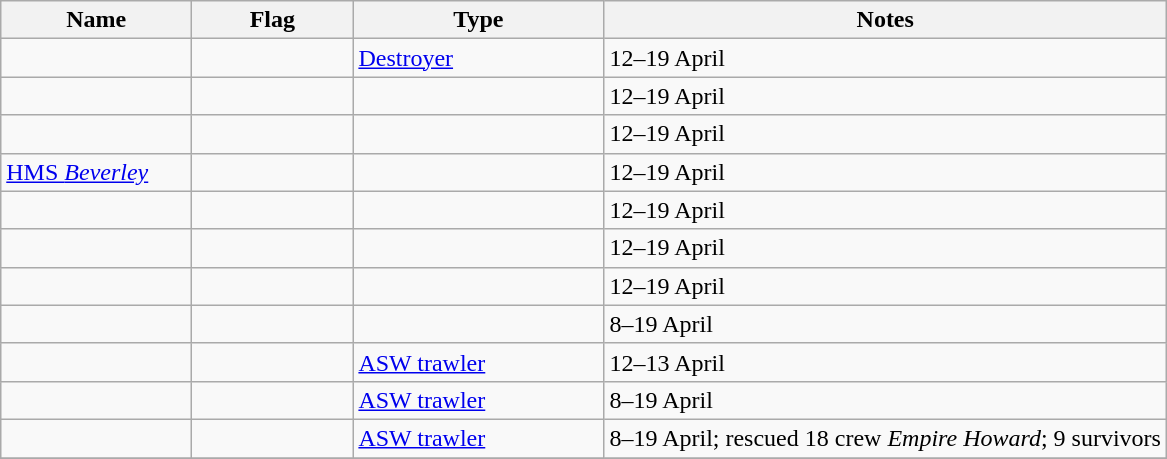<table class="wikitable sortable">
<tr>
<th scope="col" width="120px">Name</th>
<th scope="col" width="100px">Flag</th>
<th scope="col" width="160px">Type</th>
<th>Notes</th>
</tr>
<tr>
<td align="left"></td>
<td align="left"></td>
<td align="left"><a href='#'>Destroyer</a></td>
<td align="left">12–19 April</td>
</tr>
<tr>
<td align="left"></td>
<td align="left"></td>
<td align="left"></td>
<td align="left">12–19 April</td>
</tr>
<tr>
<td align="left"></td>
<td align="left"></td>
<td align="left"></td>
<td align="left">12–19 April</td>
</tr>
<tr>
<td align="left"><a href='#'>HMS <em>Beverley</em></a></td>
<td align="left"></td>
<td align="left"></td>
<td align="left">12–19 April</td>
</tr>
<tr>
<td align="left"></td>
<td align="left"></td>
<td align="left"></td>
<td align="left">12–19 April</td>
</tr>
<tr>
<td align="left"></td>
<td align="left"></td>
<td align="left"></td>
<td align="left">12–19 April</td>
</tr>
<tr>
<td align="left"></td>
<td align="left"></td>
<td align="left"></td>
<td align="left">12–19 April</td>
</tr>
<tr>
<td align="left"></td>
<td align="left"></td>
<td align="left"></td>
<td align="left">8–19 April</td>
</tr>
<tr>
<td align="left"></td>
<td align="left"></td>
<td align="left"><a href='#'>ASW trawler</a></td>
<td align="left">12–13 April</td>
</tr>
<tr>
<td align="left"></td>
<td align="left"></td>
<td align="left"><a href='#'>ASW trawler</a></td>
<td align="left">8–19 April</td>
</tr>
<tr>
<td align="left"></td>
<td align="left"></td>
<td align="left"><a href='#'>ASW trawler</a></td>
<td align="left">8–19 April; rescued 18 crew <em>Empire Howard</em>; 9 survivors</td>
</tr>
<tr>
</tr>
</table>
